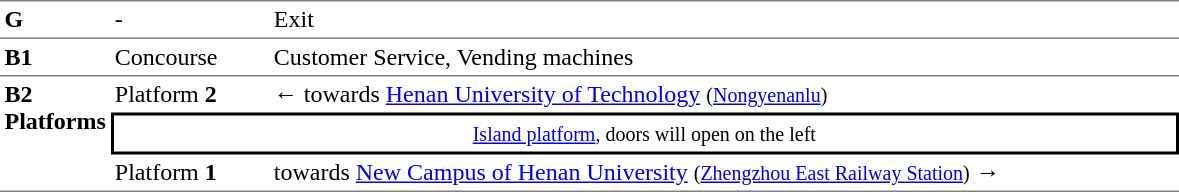<table table border=0 cellspacing=0 cellpadding=3>
<tr>
<td style="border-top:solid 1px gray;" width=50 valign=top><strong>G</strong></td>
<td style="border-top:solid 1px gray;" width=100 valign=top>-</td>
<td style="border-top:solid 1px gray;" width=600 valign=top>Exit</td>
</tr>
<tr>
<td style="border-bottom:solid 1px gray; border-top:solid 1px gray;" valign=top width=50><strong>B1</strong></td>
<td style="border-bottom:solid 1px gray; border-top:solid 1px gray;" valign=top width=100>Concourse<br></td>
<td style="border-bottom:solid 1px gray; border-top:solid 1px gray;" valign=top width=390>Customer Service, Vending machines</td>
</tr>
<tr>
<td style="border-bottom:solid 1px gray;" rowspan=3 valign=top><strong>B2<br>Platforms</strong></td>
<td>Platform <span> <strong>2</strong></span></td>
<td>←  towards <a href='#'>Henan University of Technology</a> <small>(<a href='#'>Nongyenanlu</a>)</small></td>
</tr>
<tr>
<td style="border-right:solid 2px black;border-left:solid 2px black;border-top:solid 2px black;border-bottom:solid 2px black;text-align:center;" colspan=2><small><a href='#'>Island platform</a>, doors will open on the left</small></td>
</tr>
<tr>
<td style="border-bottom:solid 1px gray;">Platform <span> <strong>1</strong></span></td>
<td style="border-bottom:solid 1px gray;">  towards <a href='#'>New Campus of Henan University</a> <small>(<a href='#'>Zhengzhou East Railway Station</a>)</small> →</td>
</tr>
</table>
